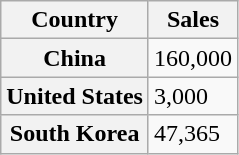<table class="wikitable plainrowheaders">
<tr>
<th>Country</th>
<th>Sales</th>
</tr>
<tr>
<th scope="row">China</th>
<td align="center">160,000</td>
</tr>
<tr>
<th scope="row">United States</th>
<td>3,000</td>
</tr>
<tr>
<th scope="row">South Korea</th>
<td>47,365</td>
</tr>
</table>
